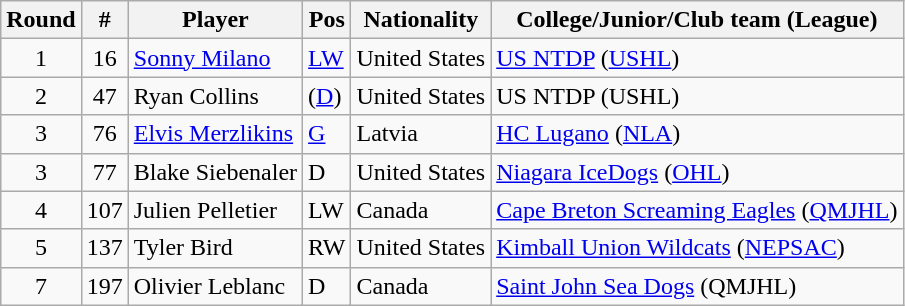<table class="wikitable">
<tr>
<th>Round</th>
<th>#</th>
<th>Player</th>
<th>Pos</th>
<th>Nationality</th>
<th>College/Junior/Club team (League)</th>
</tr>
<tr>
<td align=center>1</td>
<td align=center>16</td>
<td><a href='#'>Sonny Milano</a></td>
<td><a href='#'>LW</a></td>
<td> United States</td>
<td><a href='#'>US NTDP</a> (<a href='#'>USHL</a>)</td>
</tr>
<tr>
<td align=center>2</td>
<td align=center>47</td>
<td>Ryan Collins</td>
<td>(<a href='#'>D</a>)</td>
<td> United States</td>
<td>US NTDP (USHL)</td>
</tr>
<tr>
<td align=center>3</td>
<td align=center>76</td>
<td><a href='#'>Elvis Merzlikins</a></td>
<td><a href='#'>G</a></td>
<td> Latvia</td>
<td><a href='#'>HC Lugano</a> (<a href='#'>NLA</a>)</td>
</tr>
<tr>
<td align=center>3</td>
<td align=center>77</td>
<td>Blake Siebenaler</td>
<td>D</td>
<td> United States</td>
<td><a href='#'>Niagara IceDogs</a> (<a href='#'>OHL</a>)</td>
</tr>
<tr>
<td align=center>4</td>
<td align=center>107</td>
<td>Julien Pelletier</td>
<td>LW</td>
<td> Canada</td>
<td><a href='#'>Cape Breton Screaming Eagles</a> (<a href='#'>QMJHL</a>)</td>
</tr>
<tr>
<td align=center>5</td>
<td align=center>137</td>
<td>Tyler Bird</td>
<td>RW</td>
<td> United States</td>
<td><a href='#'>Kimball Union Wildcats</a> (<a href='#'>NEPSAC</a>)</td>
</tr>
<tr>
<td align=center>7</td>
<td align=center>197</td>
<td>Olivier Leblanc</td>
<td>D</td>
<td> Canada</td>
<td><a href='#'>Saint John Sea Dogs</a> (QMJHL)</td>
</tr>
</table>
